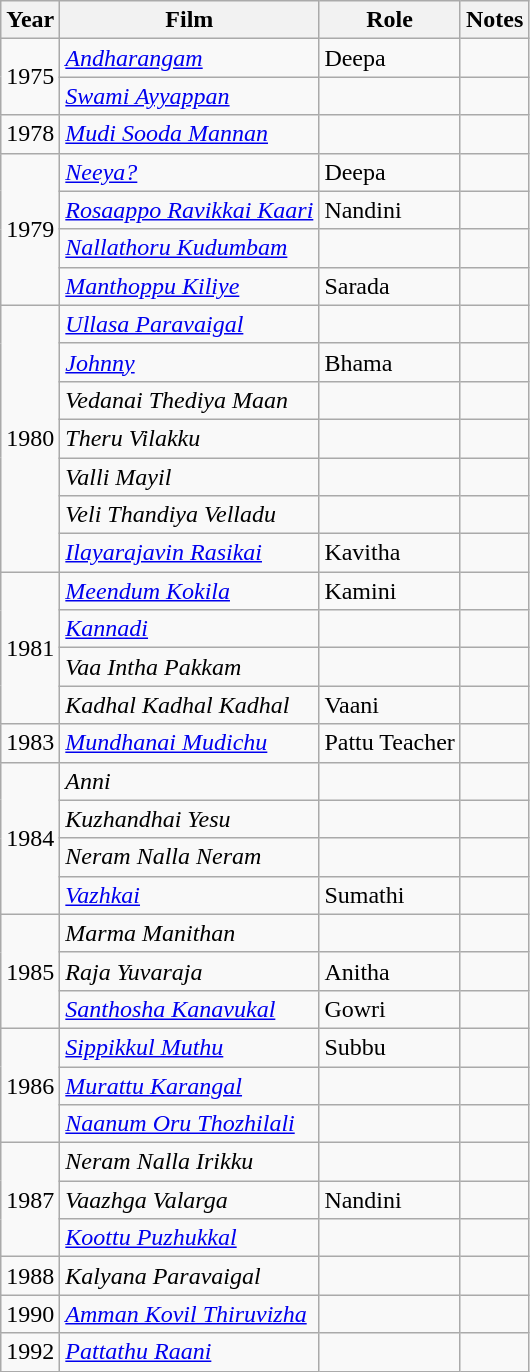<table class="wikitable sortable">
<tr>
<th>Year</th>
<th>Film</th>
<th>Role</th>
<th class="unsortable">Notes</th>
</tr>
<tr>
<td rowspan="2">1975</td>
<td><em><a href='#'>Andharangam</a></em></td>
<td>Deepa</td>
<td></td>
</tr>
<tr>
<td><em><a href='#'>Swami Ayyappan</a></em></td>
<td></td>
<td></td>
</tr>
<tr>
<td>1978</td>
<td><em><a href='#'>Mudi Sooda Mannan</a></em></td>
<td></td>
<td></td>
</tr>
<tr>
<td rowspan="4">1979</td>
<td><em><a href='#'>Neeya?</a></em></td>
<td>Deepa</td>
<td></td>
</tr>
<tr>
<td><em><a href='#'>Rosaappo Ravikkai Kaari</a></em></td>
<td>Nandini</td>
<td></td>
</tr>
<tr>
<td><em><a href='#'>Nallathoru Kudumbam</a></em></td>
<td></td>
<td></td>
</tr>
<tr>
<td><em><a href='#'>Manthoppu Kiliye</a></em></td>
<td>Sarada</td>
<td></td>
</tr>
<tr>
<td rowspan="7">1980</td>
<td><em><a href='#'>Ullasa Paravaigal</a></em></td>
<td></td>
<td></td>
</tr>
<tr>
<td><em><a href='#'>Johnny</a></em></td>
<td>Bhama</td>
<td></td>
</tr>
<tr>
<td><em>Vedanai Thediya Maan</em></td>
<td></td>
<td></td>
</tr>
<tr>
<td><em>Theru Vilakku</em></td>
<td></td>
<td></td>
</tr>
<tr>
<td><em>Valli Mayil</em></td>
<td></td>
<td></td>
</tr>
<tr>
<td><em>Veli Thandiya Velladu</em></td>
<td></td>
<td></td>
</tr>
<tr>
<td><em><a href='#'>Ilayarajavin Rasikai</a></em></td>
<td>Kavitha</td>
<td></td>
</tr>
<tr>
<td rowspan="4">1981</td>
<td><em><a href='#'>Meendum Kokila</a></em></td>
<td>Kamini</td>
<td></td>
</tr>
<tr>
<td><em><a href='#'>Kannadi</a></em></td>
<td></td>
<td></td>
</tr>
<tr>
<td><em>Vaa Intha Pakkam</em></td>
<td></td>
<td></td>
</tr>
<tr>
<td><em>Kadhal Kadhal Kadhal</em></td>
<td>Vaani</td>
<td></td>
</tr>
<tr>
<td>1983</td>
<td><em><a href='#'>Mundhanai Mudichu</a></em></td>
<td>Pattu Teacher</td>
<td></td>
</tr>
<tr>
<td rowspan="4">1984</td>
<td><em>Anni</em></td>
<td></td>
<td></td>
</tr>
<tr>
<td><em>Kuzhandhai Yesu</em></td>
<td></td>
<td></td>
</tr>
<tr>
<td><em>Neram Nalla Neram</em></td>
<td></td>
<td></td>
</tr>
<tr>
<td><em><a href='#'>Vazhkai</a></em></td>
<td>Sumathi</td>
<td></td>
</tr>
<tr>
<td rowspan="3">1985</td>
<td><em>Marma Manithan</em></td>
<td></td>
<td></td>
</tr>
<tr>
<td><em>Raja Yuvaraja</em></td>
<td>Anitha</td>
<td></td>
</tr>
<tr>
<td><em><a href='#'>Santhosha Kanavukal</a></em></td>
<td>Gowri</td>
<td></td>
</tr>
<tr>
<td rowspan="3">1986</td>
<td><em><a href='#'>Sippikkul Muthu</a></em></td>
<td>Subbu</td>
<td></td>
</tr>
<tr>
<td><em><a href='#'>Murattu Karangal</a></em></td>
<td></td>
<td></td>
</tr>
<tr>
<td><em><a href='#'>Naanum Oru Thozhilali</a></em></td>
<td></td>
<td></td>
</tr>
<tr>
<td rowspan="3">1987</td>
<td><em>Neram Nalla Irikku</em></td>
<td></td>
<td></td>
</tr>
<tr>
<td><em>Vaazhga Valarga</em></td>
<td>Nandini</td>
<td></td>
</tr>
<tr>
<td><em><a href='#'>Koottu Puzhukkal</a></em></td>
<td></td>
<td></td>
</tr>
<tr>
<td>1988</td>
<td><em>Kalyana Paravaigal</em></td>
<td></td>
<td></td>
</tr>
<tr>
<td>1990</td>
<td><em><a href='#'>Amman Kovil Thiruvizha</a></em></td>
<td></td>
<td></td>
</tr>
<tr>
<td>1992</td>
<td><em><a href='#'>Pattathu Raani</a></em></td>
<td></td>
<td></td>
</tr>
</table>
